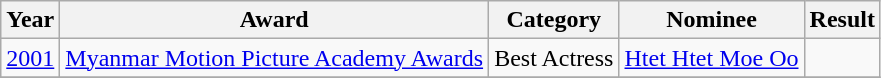<table class="wikitable">
<tr>
<th>Year</th>
<th>Award</th>
<th>Category</th>
<th>Nominee</th>
<th>Result</th>
</tr>
<tr>
<td><a href='#'>2001</a></td>
<td><a href='#'>Myanmar Motion Picture Academy Awards</a></td>
<td>Best Actress</td>
<td><a href='#'>Htet Htet Moe Oo</a></td>
<td></td>
</tr>
<tr>
</tr>
</table>
